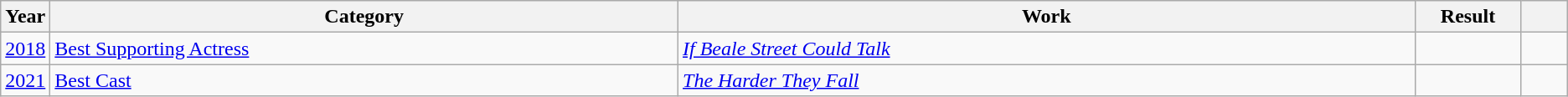<table class=wikitable>
<tr>
<th scope="col" style="width:1em;">Year</th>
<th scope="col" style="width:33em;">Category</th>
<th scope="col" style="width:39em;">Work</th>
<th scope="col" style="width:5em;">Result</th>
<th scope="col" style="width:2em;"></th>
</tr>
<tr>
<td><a href='#'>2018</a></td>
<td><a href='#'>Best Supporting Actress</a></td>
<td><em><a href='#'>If Beale Street Could Talk</a></em></td>
<td></td>
<td style="text-align:center;"></td>
</tr>
<tr>
<td><a href='#'>2021</a></td>
<td><a href='#'>Best Cast</a></td>
<td><em><a href='#'>The Harder They Fall</a></em></td>
<td></td>
<td style="text-align:center;"></td>
</tr>
</table>
